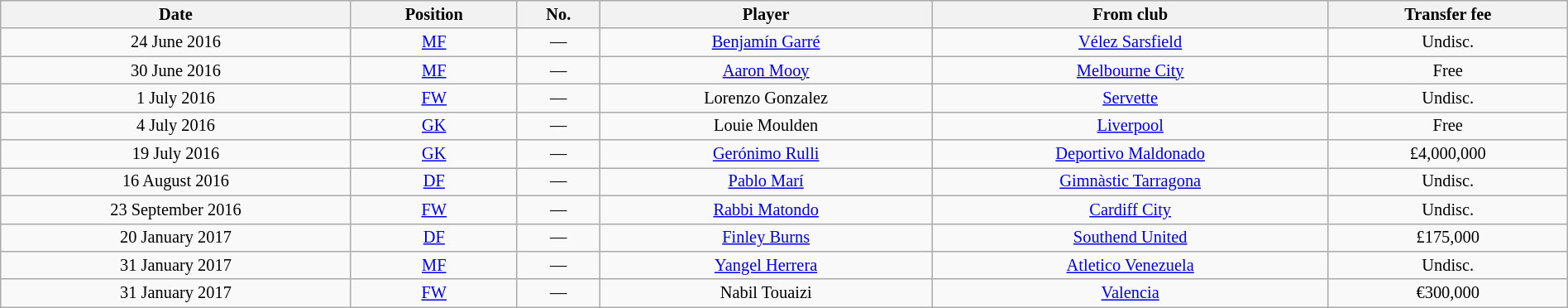<table class="wikitable sortable" style="width:100%; text-align:center;  font-size:85%; text-align:centre;">
<tr>
<th>Date</th>
<th>Position</th>
<th>No.</th>
<th>Player</th>
<th>From club</th>
<th>Transfer fee</th>
</tr>
<tr>
<td>24 June 2016</td>
<td><a href='#'>MF</a></td>
<td>—</td>
<td> <a href='#'>Benjamín Garré</a></td>
<td> <a href='#'>Vélez Sarsfield</a></td>
<td>Undisc.</td>
</tr>
<tr>
<td>30 June 2016</td>
<td><a href='#'>MF</a></td>
<td>—</td>
<td> <a href='#'>Aaron Mooy</a></td>
<td> <a href='#'>Melbourne City</a></td>
<td>Free</td>
</tr>
<tr>
<td>1 July 2016</td>
<td><a href='#'>FW</a></td>
<td>—</td>
<td> Lorenzo Gonzalez</td>
<td> <a href='#'>Servette</a></td>
<td>Undisc.</td>
</tr>
<tr>
<td>4 July 2016</td>
<td><a href='#'>GK</a></td>
<td>—</td>
<td> Louie Moulden</td>
<td> <a href='#'>Liverpool</a></td>
<td>Free</td>
</tr>
<tr>
<td>19 July 2016</td>
<td><a href='#'>GK</a></td>
<td>—</td>
<td> <a href='#'>Gerónimo Rulli</a></td>
<td> <a href='#'>Deportivo Maldonado</a></td>
<td>£4,000,000</td>
</tr>
<tr>
<td>16 August 2016</td>
<td><a href='#'>DF</a></td>
<td>—</td>
<td> <a href='#'>Pablo Marí</a></td>
<td> <a href='#'>Gimnàstic Tarragona</a></td>
<td>Undisc.</td>
</tr>
<tr>
<td>23 September 2016</td>
<td><a href='#'>FW</a></td>
<td>—</td>
<td> <a href='#'>Rabbi Matondo</a></td>
<td> <a href='#'>Cardiff City</a></td>
<td>Undisc.</td>
</tr>
<tr>
<td>20 January 2017</td>
<td><a href='#'>DF</a></td>
<td>—</td>
<td> <a href='#'>Finley Burns</a></td>
<td> <a href='#'>Southend United</a></td>
<td>£175,000</td>
</tr>
<tr>
<td>31 January 2017</td>
<td><a href='#'>MF</a></td>
<td>—</td>
<td> <a href='#'>Yangel Herrera</a></td>
<td> <a href='#'>Atletico Venezuela</a></td>
<td>Undisc.</td>
</tr>
<tr>
<td>31 January 2017</td>
<td><a href='#'>FW</a></td>
<td>—</td>
<td> Nabil Touaizi</td>
<td> <a href='#'>Valencia</a></td>
<td>€300,000</td>
</tr>
</table>
